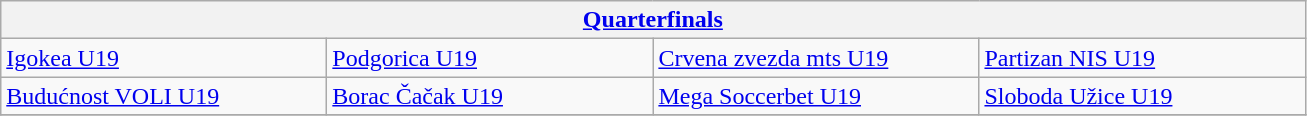<table class="wikitable" style="white-space: nowrap;">
<tr>
<th colspan=4><a href='#'>Quarterfinals</a></th>
</tr>
<tr>
<td width=210> <a href='#'>Igokea U19</a></td>
<td width=210> <a href='#'>Podgorica U19</a></td>
<td width=210> <a href='#'>Crvena zvezda mts U19</a></td>
<td width=210> <a href='#'>Partizan NIS U19</a></td>
</tr>
<tr>
<td width=210> <a href='#'>Budućnost VOLI U19</a></td>
<td width=210> <a href='#'>Borac Čačak U19</a></td>
<td width=210> <a href='#'>Mega Soccerbet U19</a></td>
<td width=210> <a href='#'>Sloboda Užice U19</a></td>
</tr>
<tr>
</tr>
</table>
